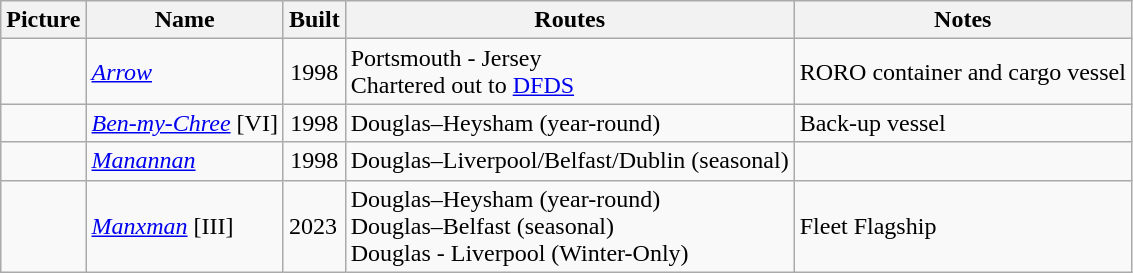<table class="wikitable">
<tr>
<th>Picture</th>
<th>Name</th>
<th>Built</th>
<th>Routes</th>
<th>Notes</th>
</tr>
<tr>
<td align=center></td>
<td><a href='#'><em>Arrow</em></a></td>
<td align=center>1998</td>
<td>Portsmouth - Jersey<br>Chartered out to <a href='#'>DFDS</a></td>
<td>RORO container and cargo vessel</td>
</tr>
<tr>
<td align=center></td>
<td><a href='#'><em>Ben-my-Chree</em></a> [VI]</td>
<td align=center>1998</td>
<td>Douglas–Heysham (year-round)</td>
<td>Back-up vessel</td>
</tr>
<tr>
<td align=center></td>
<td><a href='#'><em>Manannan</em></a></td>
<td align=center>1998</td>
<td>Douglas–Liverpool/Belfast/Dublin (seasonal)</td>
<td></td>
</tr>
<tr>
<td align=center></td>
<td><a href='#'><em>Manxman</em></a> [III]</td>
<td>2023</td>
<td>Douglas–Heysham (year-round)<br>Douglas–Belfast (seasonal)<br>Douglas - Liverpool (Winter-Only)</td>
<td>Fleet Flagship</td>
</tr>
</table>
